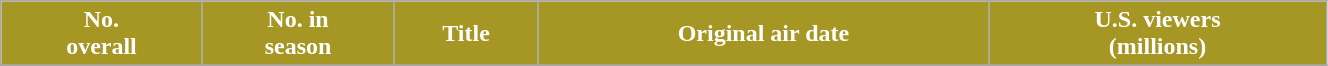<table class="wikitable plainrowheaders" width="70%">
<tr>
<th style="background-color: #A69725; color:#ffffff;">No. <br> overall</th>
<th style="background-color: #A69725; color:#ffffff;">No. in <br> season</th>
<th style="background-color: #A69725; color:#ffffff;">Title</th>
<th style="background-color: #A69725; color:#ffffff;">Original air date</th>
<th style="background-color: #A69725; color:#ffffff;">U.S. viewers<br>(millions)</th>
</tr>
<tr>
</tr>
</table>
